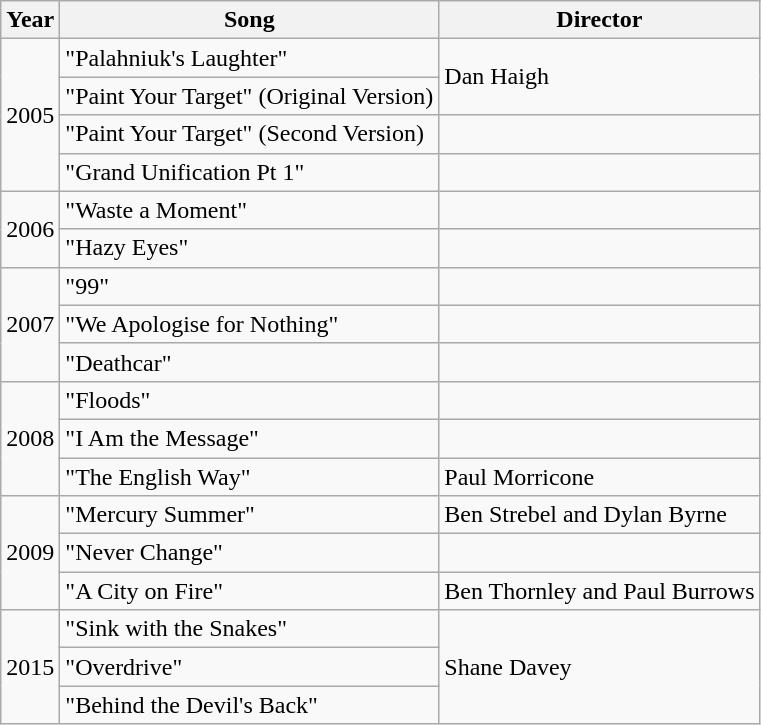<table class=wikitable>
<tr>
<th>Year</th>
<th>Song</th>
<th>Director</th>
</tr>
<tr>
<td rowspan=4>2005</td>
<td>"Palahniuk's Laughter"</td>
<td rowspan=2>Dan Haigh</td>
</tr>
<tr>
<td>"Paint Your Target" (Original Version)</td>
</tr>
<tr>
<td>"Paint Your Target" (Second Version)</td>
<td></td>
</tr>
<tr>
<td>"Grand Unification Pt 1"</td>
<td></td>
</tr>
<tr>
<td rowspan=2>2006</td>
<td>"Waste a Moment"</td>
<td></td>
</tr>
<tr>
<td>"Hazy Eyes"</td>
<td></td>
</tr>
<tr>
<td rowspan=3>2007</td>
<td>"99"</td>
<td></td>
</tr>
<tr>
<td>"We Apologise for Nothing"</td>
<td></td>
</tr>
<tr>
<td>"Deathcar"</td>
<td></td>
</tr>
<tr>
<td rowspan=3>2008</td>
<td>"Floods"</td>
<td></td>
</tr>
<tr>
<td>"I Am the Message"</td>
<td></td>
</tr>
<tr>
<td>"The English Way"</td>
<td>Paul Morricone</td>
</tr>
<tr>
<td rowspan=3>2009</td>
<td>"Mercury Summer"</td>
<td>Ben Strebel and Dylan Byrne</td>
</tr>
<tr>
<td>"Never Change"</td>
<td></td>
</tr>
<tr>
<td>"A City on Fire"</td>
<td>Ben Thornley and Paul Burrows</td>
</tr>
<tr>
<td rowspan=3>2015</td>
<td>"Sink with the Snakes"</td>
<td rowspan=3>Shane Davey</td>
</tr>
<tr>
<td>"Overdrive"</td>
</tr>
<tr>
<td>"Behind the Devil's Back"</td>
</tr>
</table>
